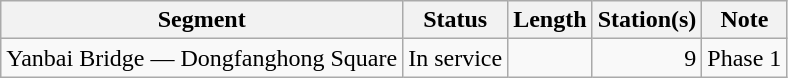<table class="wikitable" style="border-collapse: collapse; text-align: right;">
<tr>
<th>Segment</th>
<th>Status</th>
<th>Length</th>
<th>Station(s)</th>
<th>Note</th>
</tr>
<tr>
<td style="text-align: left;">Yanbai Bridge — Dongfanghong Square</td>
<td>In service</td>
<td></td>
<td>9</td>
<td>Phase 1</td>
</tr>
</table>
